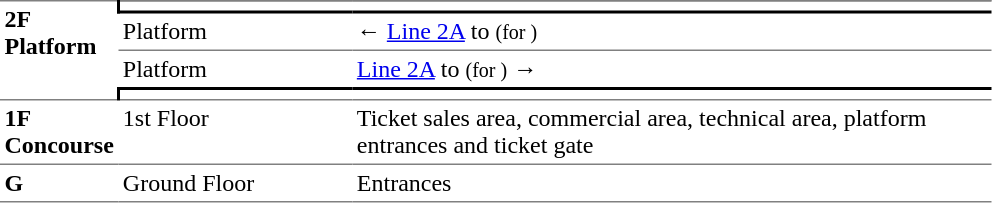<table border="0" cellspacing="0" cellpadding="3" frame="hsides" rules="rows">
<tr>
<td style="border-bottom:solid 1px gray;vertical-align:top;border-top:solid 1px gray;" rowspan=5;><strong>2F<br>Platform</strong></td>
</tr>
<tr>
<td style="border-top:solid 1px gray;border-right:solid 2px black;border-left:solid 2px black;border-bottom:solid 2px black;text-align:center;" colspan=2></td>
</tr>
<tr>
<td style="border-bottom:solid 1px gray;" width=150>Platform</td>
<td>←  <a href='#'>Line 2A</a> to  <small>(for )</small></td>
</tr>
<tr>
<td style="border-bottom:solid 1px gray;" width=150>Platform</td>
<td style="border-bottom:solid 1px gray;" width=390>  <a href='#'>Line 2A</a> to  <small>(for )</small> →</td>
</tr>
<tr>
<td style="border-top:solid 2px black;border-right:solid 2px black;border-left:solid 2px black;border-bottom:solid 1px gray;text-align:center;" colspan=2></td>
</tr>
<tr>
<td style="vertical-align:top"><strong>1F<br>Concourse</strong></td>
<td style="vertical-align:top">1st Floor</td>
<td style="vertical-align:top">Ticket sales area, commercial area, technical area, platform entrances and ticket gate</td>
</tr>
<tr>
<td style="border-bottom:solid 1px gray;border-top:solid 1px gray; vertical-align:top" width=50><strong>G</strong></td>
<td style="border-top:solid 1px gray;border-bottom:solid 1px gray; vertical-align:top" width=100>Ground Floor</td>
<td style="border-top:solid 1px gray;border-bottom:solid 1px gray; vertical-align:top" width=420>Entrances</td>
</tr>
</table>
